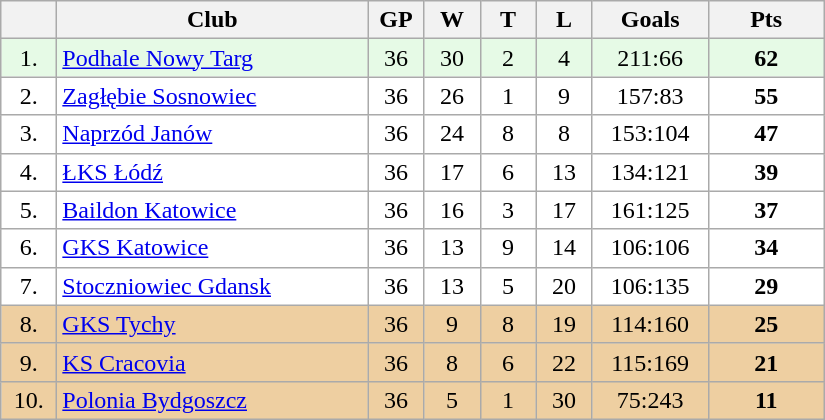<table class="wikitable">
<tr>
<th width="30"></th>
<th width="200">Club</th>
<th width="30">GP</th>
<th width="30">W</th>
<th width="30">T</th>
<th width="30">L</th>
<th width="70">Goals</th>
<th width="70">Pts</th>
</tr>
<tr bgcolor="#e6fae6" align="center">
<td>1.</td>
<td align="left"><a href='#'>Podhale Nowy Targ</a></td>
<td>36</td>
<td>30</td>
<td>2</td>
<td>4</td>
<td>211:66</td>
<td><strong>62</strong></td>
</tr>
<tr bgcolor="#FFFFFF" align="center">
<td>2.</td>
<td align="left"><a href='#'>Zagłębie Sosnowiec</a></td>
<td>36</td>
<td>26</td>
<td>1</td>
<td>9</td>
<td>157:83</td>
<td><strong>55</strong></td>
</tr>
<tr bgcolor="#FFFFFF" align="center">
<td>3.</td>
<td align="left"><a href='#'>Naprzód Janów</a></td>
<td>36</td>
<td>24</td>
<td>8</td>
<td>8</td>
<td>153:104</td>
<td><strong>47</strong></td>
</tr>
<tr bgcolor="#FFFFFF" align="center">
<td>4.</td>
<td align="left"><a href='#'>ŁKS Łódź</a></td>
<td>36</td>
<td>17</td>
<td>6</td>
<td>13</td>
<td>134:121</td>
<td><strong>39</strong></td>
</tr>
<tr bgcolor="#FFFFFF" align="center">
<td>5.</td>
<td align="left"><a href='#'>Baildon Katowice</a></td>
<td>36</td>
<td>16</td>
<td>3</td>
<td>17</td>
<td>161:125</td>
<td><strong>37</strong></td>
</tr>
<tr bgcolor="#FFFFFF" align="center">
<td>6.</td>
<td align="left"><a href='#'>GKS Katowice</a></td>
<td>36</td>
<td>13</td>
<td>9</td>
<td>14</td>
<td>106:106</td>
<td><strong>34</strong></td>
</tr>
<tr bgcolor="#FFFFFF" align="center">
<td>7.</td>
<td align="left"><a href='#'>Stoczniowiec Gdansk</a></td>
<td>36</td>
<td>13</td>
<td>5</td>
<td>20</td>
<td>106:135</td>
<td><strong>29</strong></td>
</tr>
<tr bgcolor="#EECFA1" align="center">
<td>8.</td>
<td align="left"><a href='#'>GKS Tychy</a></td>
<td>36</td>
<td>9</td>
<td>8</td>
<td>19</td>
<td>114:160</td>
<td><strong>25</strong></td>
</tr>
<tr bgcolor="#EECFA1" align="center">
<td>9.</td>
<td align="left"><a href='#'>KS Cracovia</a></td>
<td>36</td>
<td>8</td>
<td>6</td>
<td>22</td>
<td>115:169</td>
<td><strong>21</strong></td>
</tr>
<tr bgcolor="#EECFA1" align="center">
<td>10.</td>
<td align="left"><a href='#'>Polonia Bydgoszcz</a></td>
<td>36</td>
<td>5</td>
<td>1</td>
<td>30</td>
<td>75:243</td>
<td><strong>11</strong></td>
</tr>
</table>
